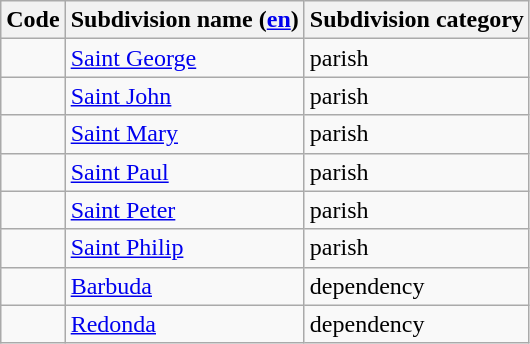<table class="wikitable sortable">
<tr>
<th>Code</th>
<th>Subdivision name (<a href='#'>en</a>)</th>
<th>Subdivision category</th>
</tr>
<tr>
<td></td>
<td><a href='#'>Saint George</a></td>
<td>parish</td>
</tr>
<tr>
<td></td>
<td><a href='#'>Saint John</a></td>
<td>parish</td>
</tr>
<tr>
<td></td>
<td><a href='#'>Saint Mary</a></td>
<td>parish</td>
</tr>
<tr>
<td></td>
<td><a href='#'>Saint Paul</a></td>
<td>parish</td>
</tr>
<tr>
<td></td>
<td><a href='#'>Saint Peter</a></td>
<td>parish</td>
</tr>
<tr>
<td></td>
<td><a href='#'>Saint Philip</a></td>
<td>parish</td>
</tr>
<tr>
<td></td>
<td><a href='#'>Barbuda</a></td>
<td>dependency</td>
</tr>
<tr>
<td></td>
<td><a href='#'>Redonda</a></td>
<td>dependency</td>
</tr>
</table>
